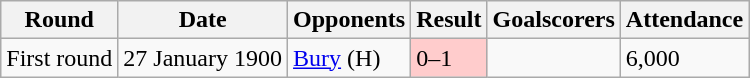<table class="wikitable">
<tr>
<th>Round</th>
<th>Date</th>
<th>Opponents</th>
<th>Result</th>
<th>Goalscorers</th>
<th>Attendance</th>
</tr>
<tr>
<td>First round</td>
<td>27 January 1900</td>
<td><a href='#'>Bury</a> (H)</td>
<td bgcolor="#ffcccc">0–1</td>
<td></td>
<td>6,000</td>
</tr>
</table>
